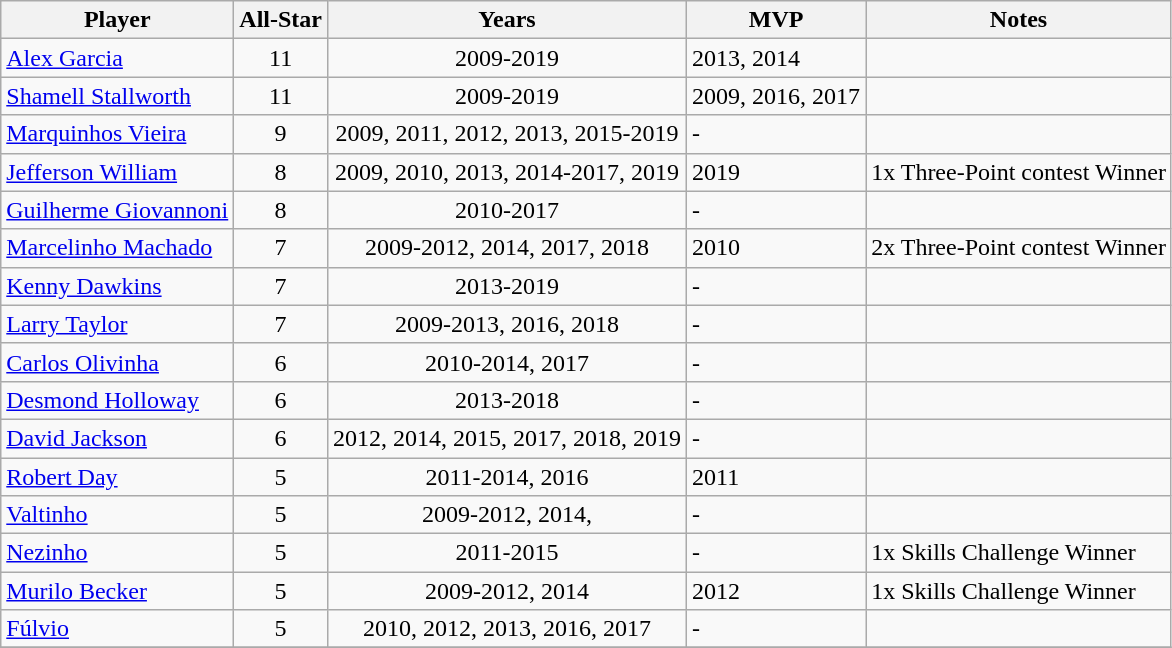<table class="wikitable sortable">
<tr>
<th>Player</th>
<th>All-Star</th>
<th>Years</th>
<th>MVP</th>
<th>Notes</th>
</tr>
<tr>
<td> <a href='#'>Alex Garcia</a></td>
<td style="text-align:center">11</td>
<td style="text-align:center">2009-2019</td>
<td>2013, 2014</td>
<td></td>
</tr>
<tr>
<td> <a href='#'>Shamell Stallworth</a></td>
<td style="text-align:center">11</td>
<td style="text-align:center">2009-2019</td>
<td>2009, 2016, 2017</td>
<td></td>
</tr>
<tr>
<td> <a href='#'>Marquinhos Vieira</a></td>
<td style="text-align:center">9</td>
<td style="text-align:center">2009, 2011, 2012, 2013, 2015-2019</td>
<td>-</td>
<td></td>
</tr>
<tr>
<td> <a href='#'>Jefferson William</a></td>
<td style="text-align:center">8</td>
<td style="text-align:center">2009, 2010, 2013, 2014-2017, 2019</td>
<td>2019</td>
<td>1x Three-Point contest Winner</td>
</tr>
<tr>
<td> <a href='#'>Guilherme Giovannoni</a></td>
<td style="text-align:center">8</td>
<td style="text-align:center">2010-2017</td>
<td>-</td>
<td></td>
</tr>
<tr>
<td> <a href='#'>Marcelinho Machado</a></td>
<td style="text-align:center">7</td>
<td style="text-align:center">2009-2012, 2014, 2017, 2018</td>
<td>2010</td>
<td>2x Three-Point contest Winner</td>
</tr>
<tr>
<td> <a href='#'>Kenny Dawkins</a></td>
<td style="text-align:center">7</td>
<td style="text-align:center">2013-2019</td>
<td>-</td>
<td></td>
</tr>
<tr>
<td> <a href='#'>Larry Taylor</a></td>
<td style="text-align:center">7</td>
<td style="text-align:center">2009-2013, 2016, 2018</td>
<td>-</td>
<td></td>
</tr>
<tr>
<td> <a href='#'>Carlos Olivinha</a></td>
<td style="text-align:center">6</td>
<td style="text-align:center">2010-2014, 2017</td>
<td>-</td>
<td></td>
</tr>
<tr>
<td> <a href='#'>Desmond Holloway</a></td>
<td style="text-align:center">6</td>
<td style="text-align:center">2013-2018</td>
<td>-</td>
<td></td>
</tr>
<tr>
<td> <a href='#'>David Jackson</a></td>
<td style="text-align:center">6</td>
<td style="text-align:center">2012, 2014, 2015, 2017, 2018, 2019</td>
<td>-</td>
<td></td>
</tr>
<tr>
<td> <a href='#'>Robert Day</a></td>
<td style="text-align:center">5</td>
<td style="text-align:center">2011-2014, 2016</td>
<td>2011</td>
<td></td>
</tr>
<tr>
<td> <a href='#'>Valtinho</a></td>
<td style="text-align:center">5</td>
<td style="text-align:center">2009-2012, 2014,</td>
<td>-</td>
<td></td>
</tr>
<tr>
<td> <a href='#'>Nezinho</a></td>
<td style="text-align:center">5</td>
<td style="text-align:center">2011-2015</td>
<td>-</td>
<td>1x Skills Challenge Winner</td>
</tr>
<tr>
<td> <a href='#'>Murilo Becker</a></td>
<td style="text-align:center">5</td>
<td style="text-align:center">2009-2012, 2014</td>
<td>2012</td>
<td>1x Skills Challenge Winner</td>
</tr>
<tr>
<td> <a href='#'>Fúlvio</a></td>
<td style="text-align:center">5</td>
<td style="text-align:center">2010, 2012, 2013, 2016, 2017</td>
<td>-</td>
<td></td>
</tr>
<tr>
</tr>
</table>
